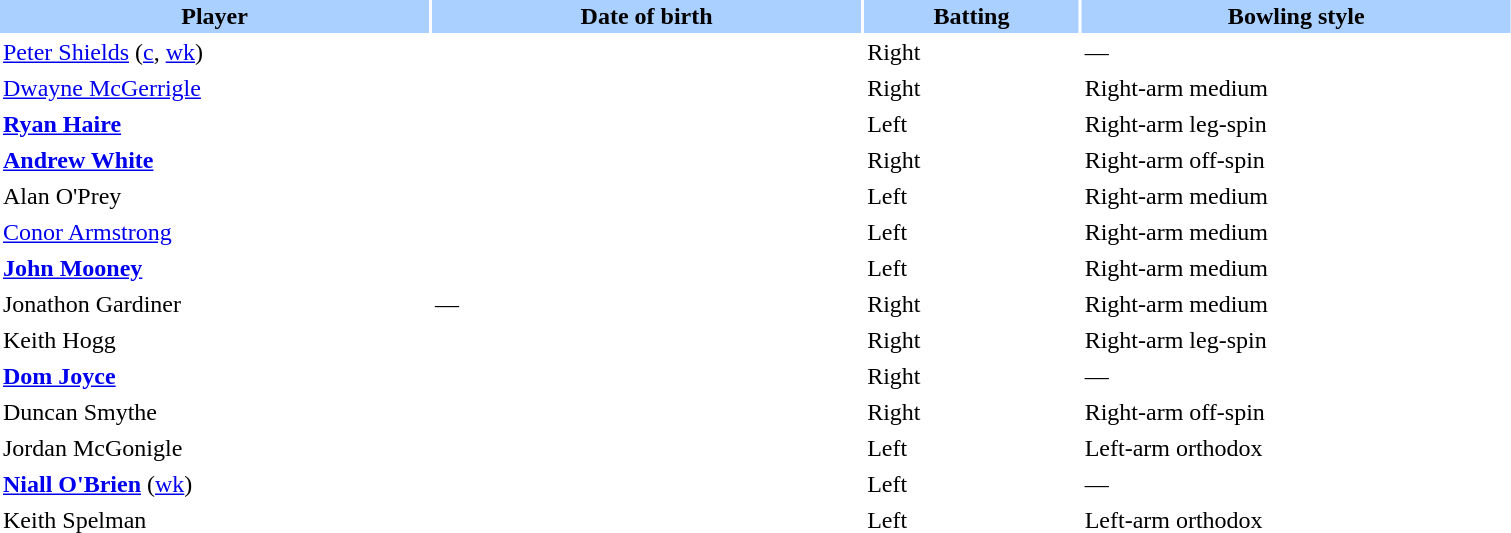<table class="sortable" style="width:80%;" border="0" cellspacing="2" cellpadding="2">
<tr style="background:#aad0ff;">
<th width=20%>Player</th>
<th width=20%>Date of birth</th>
<th width=10%>Batting</th>
<th width=20%>Bowling style</th>
</tr>
<tr>
<td><a href='#'>Peter Shields</a> (<a href='#'>c</a>, <a href='#'>wk</a>)</td>
<td></td>
<td>Right</td>
<td>—</td>
</tr>
<tr>
<td><a href='#'>Dwayne McGerrigle</a></td>
<td></td>
<td>Right</td>
<td>Right-arm medium</td>
</tr>
<tr>
<td><strong><a href='#'>Ryan Haire</a></strong></td>
<td></td>
<td>Left</td>
<td>Right-arm leg-spin</td>
</tr>
<tr>
<td><strong><a href='#'>Andrew White</a></strong></td>
<td></td>
<td>Right</td>
<td>Right-arm off-spin</td>
</tr>
<tr>
<td>Alan O'Prey</td>
<td></td>
<td>Left</td>
<td>Right-arm medium</td>
</tr>
<tr>
<td><a href='#'>Conor Armstrong</a></td>
<td></td>
<td>Left</td>
<td>Right-arm medium</td>
</tr>
<tr>
<td><strong><a href='#'>John Mooney</a></strong></td>
<td></td>
<td>Left</td>
<td>Right-arm medium</td>
</tr>
<tr>
<td>Jonathon Gardiner</td>
<td>—</td>
<td>Right</td>
<td>Right-arm medium</td>
</tr>
<tr>
<td>Keith Hogg</td>
<td></td>
<td>Right</td>
<td>Right-arm leg-spin</td>
</tr>
<tr>
<td><strong><a href='#'>Dom Joyce</a></strong></td>
<td></td>
<td>Right</td>
<td>—</td>
</tr>
<tr>
<td>Duncan Smythe</td>
<td></td>
<td>Right</td>
<td>Right-arm off-spin</td>
</tr>
<tr>
<td>Jordan McGonigle</td>
<td></td>
<td>Left</td>
<td>Left-arm orthodox</td>
</tr>
<tr>
<td><strong><a href='#'>Niall O'Brien</a></strong> (<a href='#'>wk</a>)</td>
<td></td>
<td>Left</td>
<td>—</td>
</tr>
<tr>
<td>Keith Spelman</td>
<td></td>
<td>Left</td>
<td>Left-arm orthodox</td>
</tr>
</table>
